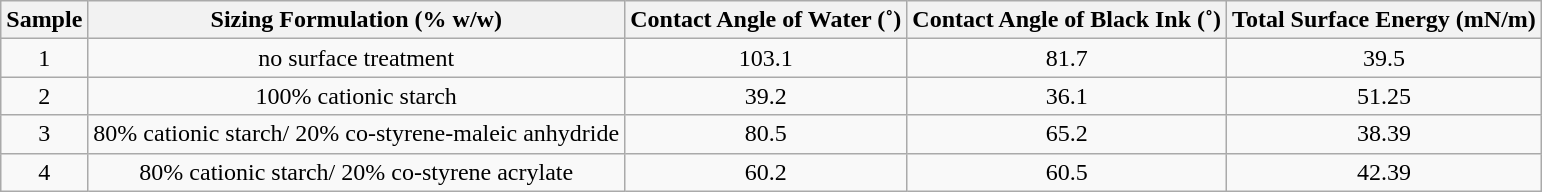<table class="wikitable sortable" style="text-align:center">
<tr>
<th>Sample</th>
<th>Sizing Formulation (% w/w)</th>
<th>Contact Angle of Water (˚)</th>
<th>Contact Angle of Black Ink (˚)</th>
<th>Total Surface Energy (mN/m)</th>
</tr>
<tr>
<td>1</td>
<td>no surface treatment</td>
<td>103.1</td>
<td>81.7</td>
<td>39.5</td>
</tr>
<tr>
<td>2</td>
<td>100% cationic starch</td>
<td>39.2</td>
<td>36.1</td>
<td>51.25</td>
</tr>
<tr>
<td>3</td>
<td>80% cationic starch/ 20% co-styrene-maleic anhydride</td>
<td>80.5</td>
<td>65.2</td>
<td>38.39</td>
</tr>
<tr>
<td>4</td>
<td>80% cationic starch/ 20% co-styrene acrylate</td>
<td>60.2</td>
<td>60.5</td>
<td>42.39</td>
</tr>
</table>
